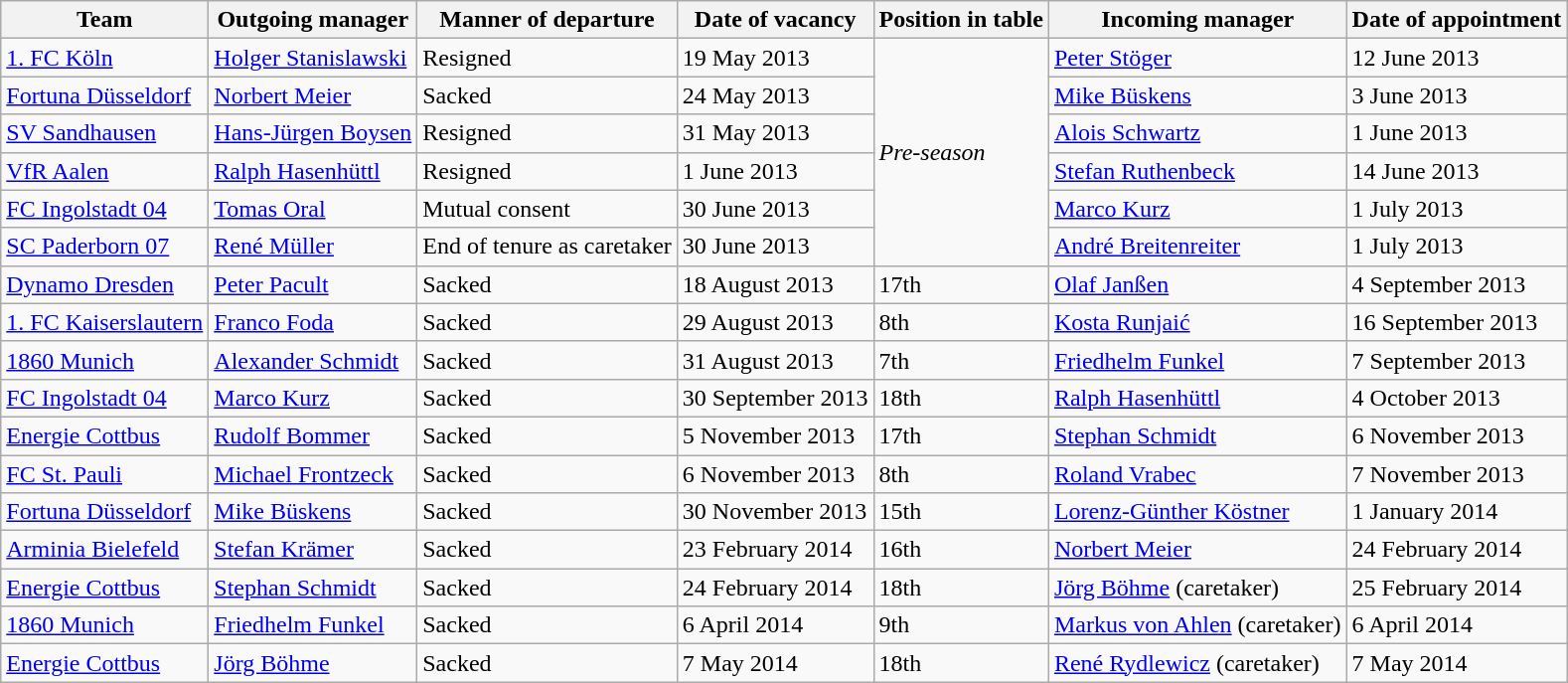<table class="wikitable">
<tr>
<th>Team</th>
<th>Outgoing manager</th>
<th>Manner of departure</th>
<th>Date of vacancy</th>
<th>Position in table</th>
<th>Incoming manager</th>
<th>Date of appointment</th>
</tr>
<tr>
<td><a href='#'>1. FC Köln</a></td>
<td> <a href='#'>Holger Stanislawski</a></td>
<td>Resigned</td>
<td>19 May 2013</td>
<td rowspan=6><em>Pre-season</em></td>
<td> <a href='#'>Peter Stöger</a></td>
<td>12 June 2013</td>
</tr>
<tr>
<td><a href='#'>Fortuna Düsseldorf</a></td>
<td> <a href='#'>Norbert Meier</a></td>
<td>Sacked</td>
<td>24 May 2013</td>
<td> <a href='#'>Mike Büskens</a></td>
<td>3 June 2013</td>
</tr>
<tr>
<td><a href='#'>SV Sandhausen</a></td>
<td> <a href='#'>Hans-Jürgen Boysen</a></td>
<td>Resigned</td>
<td>31 May 2013</td>
<td> <a href='#'>Alois Schwartz</a></td>
<td>1 June 2013</td>
</tr>
<tr>
<td><a href='#'>VfR Aalen</a></td>
<td> <a href='#'>Ralph Hasenhüttl</a></td>
<td>Resigned</td>
<td>1 June 2013</td>
<td> <a href='#'>Stefan Ruthenbeck</a></td>
<td>14 June 2013</td>
</tr>
<tr>
<td><a href='#'>FC Ingolstadt 04</a></td>
<td> <a href='#'>Tomas Oral</a></td>
<td>Mutual consent</td>
<td>30 June 2013</td>
<td> <a href='#'>Marco Kurz</a></td>
<td>1 July 2013</td>
</tr>
<tr>
<td><a href='#'>SC Paderborn 07</a></td>
<td> <a href='#'>René Müller</a></td>
<td>End of tenure as caretaker</td>
<td>30 June 2013</td>
<td> <a href='#'>André Breitenreiter</a></td>
<td>1 July 2013</td>
</tr>
<tr>
<td><a href='#'>Dynamo Dresden</a></td>
<td> <a href='#'>Peter Pacult</a></td>
<td>Sacked</td>
<td>18 August 2013</td>
<td>17th</td>
<td> <a href='#'>Olaf Janßen</a></td>
<td>4 September 2013</td>
</tr>
<tr>
<td><a href='#'>1. FC Kaiserslautern</a></td>
<td> <a href='#'>Franco Foda</a></td>
<td>Sacked</td>
<td>29 August 2013</td>
<td>8th</td>
<td> <a href='#'>Kosta Runjaić</a></td>
<td>16 September 2013</td>
</tr>
<tr>
<td><a href='#'>1860 Munich</a></td>
<td> <a href='#'>Alexander Schmidt</a></td>
<td>Sacked</td>
<td>31 August 2013</td>
<td>7th</td>
<td> <a href='#'>Friedhelm Funkel</a></td>
<td>7 September 2013</td>
</tr>
<tr>
<td><a href='#'>FC Ingolstadt 04</a></td>
<td> <a href='#'>Marco Kurz</a></td>
<td>Sacked</td>
<td>30 September 2013</td>
<td>18th</td>
<td> <a href='#'>Ralph Hasenhüttl</a></td>
<td>4 October 2013</td>
</tr>
<tr>
<td><a href='#'>Energie Cottbus</a></td>
<td> <a href='#'>Rudolf Bommer</a></td>
<td>Sacked</td>
<td>5 November 2013</td>
<td>17th</td>
<td> <a href='#'>Stephan Schmidt</a></td>
<td>6 November 2013</td>
</tr>
<tr>
<td><a href='#'>FC St. Pauli</a></td>
<td> <a href='#'>Michael Frontzeck</a></td>
<td>Sacked</td>
<td>6 November 2013</td>
<td>8th</td>
<td> <a href='#'>Roland Vrabec</a></td>
<td>7 November 2013</td>
</tr>
<tr>
<td><a href='#'>Fortuna Düsseldorf</a></td>
<td> <a href='#'>Mike Büskens</a></td>
<td>Sacked</td>
<td>30 November 2013</td>
<td>15th</td>
<td> <a href='#'>Lorenz-Günther Köstner</a></td>
<td>1 January 2014</td>
</tr>
<tr>
<td><a href='#'>Arminia Bielefeld</a></td>
<td> <a href='#'>Stefan Krämer</a></td>
<td>Sacked</td>
<td>23 February 2014</td>
<td>16th</td>
<td> <a href='#'>Norbert Meier</a></td>
<td>24 February 2014</td>
</tr>
<tr>
<td><a href='#'>Energie Cottbus</a></td>
<td> <a href='#'>Stephan Schmidt</a></td>
<td>Sacked</td>
<td>24 February 2014</td>
<td>18th</td>
<td> <a href='#'>Jörg Böhme</a> (caretaker)</td>
<td>25 February 2014</td>
</tr>
<tr>
<td><a href='#'>1860 Munich</a></td>
<td> <a href='#'>Friedhelm Funkel</a></td>
<td>Sacked</td>
<td>6 April 2014</td>
<td>9th</td>
<td> <a href='#'>Markus von Ahlen</a> (caretaker)</td>
<td>6 April 2014</td>
</tr>
<tr>
<td><a href='#'>Energie Cottbus</a></td>
<td> <a href='#'>Jörg Böhme</a></td>
<td>Sacked</td>
<td>7 May 2014</td>
<td>18th</td>
<td> <a href='#'>René Rydlewicz</a> (caretaker)</td>
<td>7 May 2014</td>
</tr>
</table>
